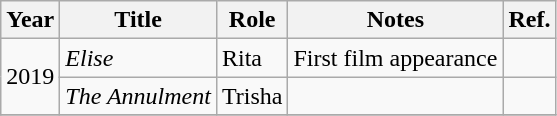<table class="wikitable sortable">
<tr>
<th>Year</th>
<th>Title</th>
<th>Role</th>
<th class="unsortable">Notes</th>
<th class="unsortable">Ref.</th>
</tr>
<tr>
<td rowspan="2">2019</td>
<td><em>Elise</em></td>
<td>Rita</td>
<td>First film appearance</td>
<td></td>
</tr>
<tr>
<td><em>The Annulment</em></td>
<td>Trisha</td>
<td></td>
<td></td>
</tr>
<tr>
</tr>
</table>
